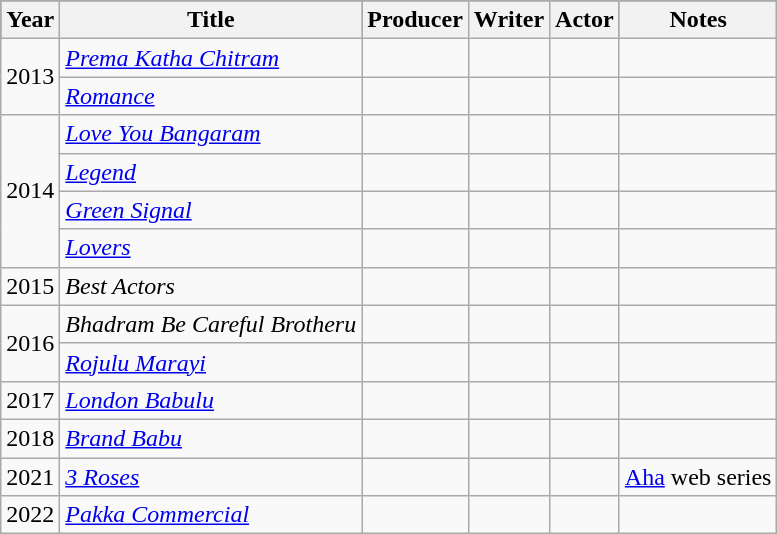<table class="wikitable sortable">
<tr style="background:green; text-align:center;">
<th>Year</th>
<th>Title</th>
<th>Producer</th>
<th>Writer</th>
<th>Actor</th>
<th class="unsortable">Notes</th>
</tr>
<tr>
<td rowspan="2">2013</td>
<td><em><a href='#'>Prema Katha Chitram</a></em></td>
<td></td>
<td></td>
<td></td>
<td></td>
</tr>
<tr>
<td><em><a href='#'>Romance</a></em></td>
<td></td>
<td></td>
<td></td>
<td></td>
</tr>
<tr>
<td rowspan="4">2014</td>
<td><em><a href='#'>Love You Bangaram</a></em></td>
<td></td>
<td></td>
<td></td>
<td></td>
</tr>
<tr>
<td><em><a href='#'>Legend</a></em></td>
<td></td>
<td></td>
<td></td>
<td></td>
</tr>
<tr>
<td><em><a href='#'>Green Signal</a></em></td>
<td></td>
<td></td>
<td></td>
<td></td>
</tr>
<tr>
<td><em><a href='#'>Lovers</a></em></td>
<td></td>
<td></td>
<td></td>
<td></td>
</tr>
<tr>
<td rowspan="1">2015</td>
<td><em>Best Actors</em></td>
<td></td>
<td></td>
<td></td>
<td></td>
</tr>
<tr>
<td rowspan="2">2016</td>
<td><em>Bhadram Be Careful Brotheru</em></td>
<td></td>
<td></td>
<td></td>
<td></td>
</tr>
<tr>
<td><a href='#'><em>Rojulu Marayi</em></a></td>
<td></td>
<td></td>
<td></td>
<td></td>
</tr>
<tr>
<td rowspan="1">2017</td>
<td><em><a href='#'>London Babulu</a></em></td>
<td></td>
<td></td>
<td></td>
<td></td>
</tr>
<tr>
<td rowspan="1">2018</td>
<td><em><a href='#'>Brand Babu</a></em></td>
<td></td>
<td></td>
<td></td>
<td></td>
</tr>
<tr>
<td rowspan="1">2021</td>
<td><a href='#'><em>3 Roses</em></a></td>
<td></td>
<td></td>
<td></td>
<td><a href='#'>Aha</a> web series</td>
</tr>
<tr>
<td>2022</td>
<td><em><a href='#'>Pakka Commercial</a></em></td>
<td></td>
<td></td>
<td></td>
<td></td>
</tr>
</table>
